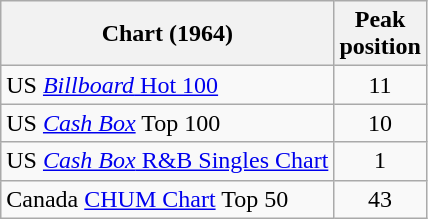<table class="wikitable">
<tr>
<th align="left">Chart (1964)</th>
<th style="text-align:center;">Peak<br>position</th>
</tr>
<tr>
<td>US <a href='#'><em>Billboard</em> Hot 100</a></td>
<td style="text-align:center;">11</td>
</tr>
<tr>
<td>US <a href='#'><em>Cash Box</em></a> Top 100 </td>
<td align="center">10</td>
</tr>
<tr>
<td>US <a href='#'><em>Cash Box</em> R&B Singles Chart</a></td>
<td style="text-align:center;">1</td>
</tr>
<tr>
<td>Canada <a href='#'>CHUM Chart</a> Top 50 </td>
<td align="center">43</td>
</tr>
</table>
